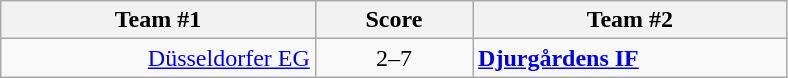<table class="wikitable" style="text-align: center;">
<tr>
<th width=22%>Team #1</th>
<th width=11%>Score</th>
<th width=22%>Team #2</th>
</tr>
<tr>
<td style="text-align: right;"><a href='#'>Düsseldorfer EG</a> </td>
<td>2–7</td>
<td style="text-align: left;"> <strong><a href='#'>Djurgårdens IF</a></strong></td>
</tr>
</table>
